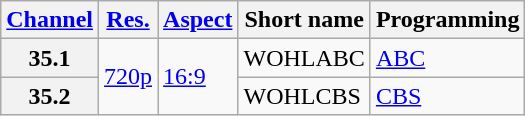<table class="wikitable">
<tr>
<th scope = "col"><a href='#'>Channel</a></th>
<th scope = "col"><a href='#'>Res.</a></th>
<th scope = "col"><a href='#'>Aspect</a></th>
<th scope = "col">Short name</th>
<th scope = "col">Programming</th>
</tr>
<tr>
<th scope= "row">35.1</th>
<td rowspan=2><a href='#'>720p</a></td>
<td rowspan=2><a href='#'>16:9</a></td>
<td>WOHLABC</td>
<td><a href='#'>ABC</a></td>
</tr>
<tr>
<th scope= "row">35.2</th>
<td>WOHLCBS</td>
<td><a href='#'>CBS</a></td>
</tr>
</table>
